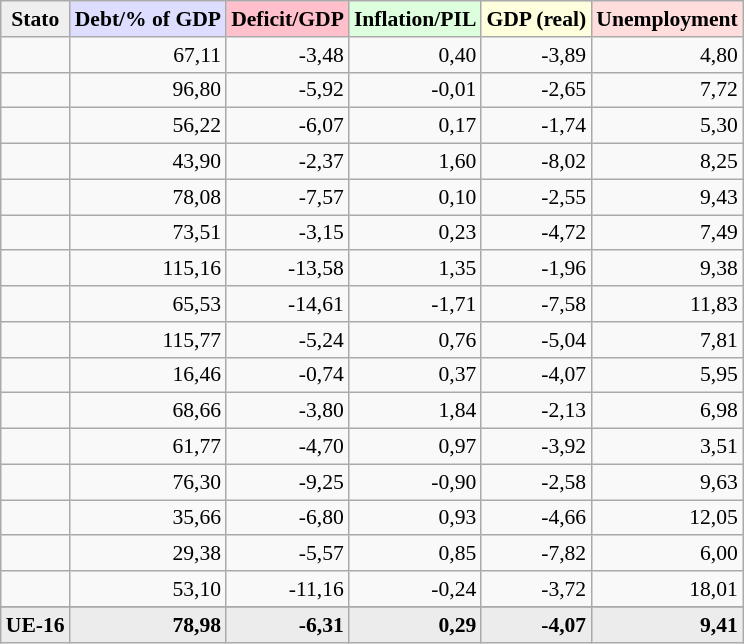<table class="wikitable sortable" style="font-size:90%;">
<tr>
<th style="background:#efefef;">Stato</th>
<th style="background:#ddddff;">Debt/% of GDP</th>
<th style="background:#ffc0cb;">Deficit/GDP</th>
<th style="background:#ddffdd;">Inflation/PIL</th>
<th style="background:#ffffdd">GDP (real)</th>
<th style="background:#ffdddd">Unemployment</th>
</tr>
<tr>
<td></td>
<td align=right>67,11</td>
<td align=right>-3,48</td>
<td align=right>0,40</td>
<td align=right>-3,89</td>
<td align=right>4,80</td>
</tr>
<tr>
<td></td>
<td align=right>96,80</td>
<td align=right>-5,92</td>
<td align=right>-0,01</td>
<td align=right>-2,65</td>
<td align=right>7,72</td>
</tr>
<tr>
<td></td>
<td align=right>56,22</td>
<td align=right>-6,07</td>
<td align=right>0,17</td>
<td align=right>-1,74</td>
<td align=right>5,30</td>
</tr>
<tr>
<td></td>
<td align=right>43,90</td>
<td align=right>-2,37</td>
<td align=right>1,60</td>
<td align=right>-8,02</td>
<td align=right>8,25</td>
</tr>
<tr>
<td></td>
<td align=right>78,08</td>
<td align=right>-7,57</td>
<td align=right>0,10</td>
<td align=right>-2,55</td>
<td align=right>9,43</td>
</tr>
<tr>
<td></td>
<td align=right>73,51</td>
<td align=right>-3,15</td>
<td align=right>0,23</td>
<td align=right>-4,72</td>
<td align=right>7,49</td>
</tr>
<tr>
<td></td>
<td align=right>115,16</td>
<td align=right>-13,58</td>
<td align=right>1,35</td>
<td align=right>-1,96</td>
<td align=right>9,38</td>
</tr>
<tr>
<td></td>
<td align=right>65,53</td>
<td align=right>-14,61</td>
<td align=right>-1,71</td>
<td align=right>-7,58</td>
<td align=right>11,83</td>
</tr>
<tr>
<td></td>
<td align=right>115,77</td>
<td align=right>-5,24</td>
<td align=right>0,76</td>
<td align=right>-5,04</td>
<td align=right>7,81</td>
</tr>
<tr>
<td></td>
<td align=right>16,46</td>
<td align=right>-0,74</td>
<td align=right>0,37</td>
<td align=right>-4,07</td>
<td align=right>5,95</td>
</tr>
<tr>
<td></td>
<td align=right>68,66</td>
<td align=right>-3,80</td>
<td align=right>1,84</td>
<td align=right>-2,13</td>
<td align=right>6,98</td>
</tr>
<tr>
<td></td>
<td align=right>61,77</td>
<td align=right>-4,70</td>
<td align=right>0,97</td>
<td align=right>-3,92</td>
<td align=right>3,51</td>
</tr>
<tr>
<td></td>
<td align=right>76,30</td>
<td align=right>-9,25</td>
<td align=right>-0,90</td>
<td align=right>-2,58</td>
<td align=right>9,63</td>
</tr>
<tr>
<td></td>
<td align=right>35,66</td>
<td align=right>-6,80</td>
<td align=right>0,93</td>
<td align=right>-4,66</td>
<td align=right>12,05</td>
</tr>
<tr>
<td></td>
<td align=right>29,38</td>
<td align=right>-5,57</td>
<td align=right>0,85</td>
<td align=right>-7,82</td>
<td align=right>6,00</td>
</tr>
<tr>
<td></td>
<td align=right>53,10</td>
<td align=right>-11,16</td>
<td align=right>-0,24</td>
<td align=right>-3,72</td>
<td align=right>18,01</td>
</tr>
<tr>
</tr>
<tr bgcolor="#ececec">
<td><strong>UE-16</strong></td>
<td align=right><strong>78,98</strong></td>
<td align=right><strong>-6,31</strong></td>
<td align=right><strong>0,29</strong></td>
<td align=right><strong>-4,07</strong></td>
<td align=right><strong>9,41</strong></td>
</tr>
</table>
